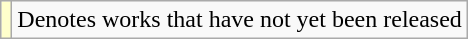<table class="wikitable">
<tr>
<td style="background:#FFFFCC;"></td>
<td>Denotes works that have not yet been released</td>
</tr>
</table>
